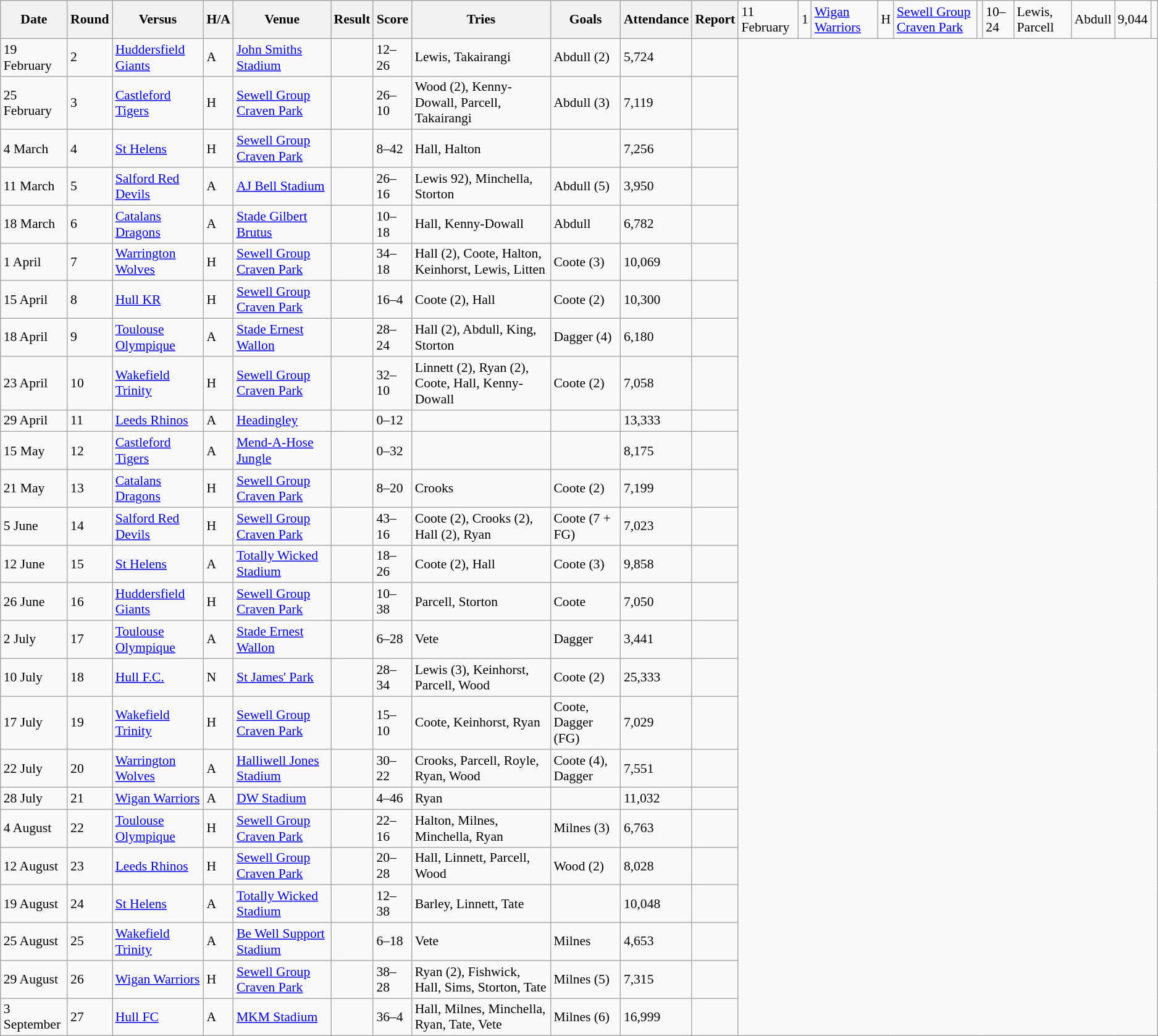<table class="wikitable defaultleft col2center col4center col7center col10right" style="font-size:90%;">
<tr>
<th>Date</th>
<th>Round</th>
<th>Versus</th>
<th>H/A</th>
<th>Venue</th>
<th>Result</th>
<th>Score</th>
<th>Tries</th>
<th>Goals</th>
<th>Attendance</th>
<th>Report</th>
<td>11 February</td>
<td>1</td>
<td> <a href='#'>Wigan Warriors</a></td>
<td>H</td>
<td><a href='#'>Sewell Group Craven Park</a></td>
<td></td>
<td>10–24</td>
<td>Lewis, Parcell</td>
<td>Abdull</td>
<td>9,044</td>
<td></td>
</tr>
<tr>
<td>19 February</td>
<td>2</td>
<td> <a href='#'>Huddersfield Giants</a></td>
<td>A</td>
<td><a href='#'>John Smiths Stadium</a></td>
<td></td>
<td>12–26</td>
<td>Lewis, Takairangi</td>
<td>Abdull (2)</td>
<td>5,724</td>
<td></td>
</tr>
<tr>
<td>25 February</td>
<td>3</td>
<td> <a href='#'>Castleford Tigers</a></td>
<td>H</td>
<td><a href='#'>Sewell Group Craven Park</a></td>
<td></td>
<td>26–10</td>
<td>Wood (2), Kenny-Dowall, Parcell, Takairangi</td>
<td>Abdull (3)</td>
<td>7,119</td>
<td></td>
</tr>
<tr>
<td>4 March</td>
<td>4</td>
<td> <a href='#'>St Helens</a></td>
<td>H</td>
<td><a href='#'>Sewell Group Craven Park</a></td>
<td></td>
<td>8–42</td>
<td>Hall, Halton</td>
<td></td>
<td>7,256</td>
<td></td>
</tr>
<tr>
<td>11 March</td>
<td>5</td>
<td> <a href='#'>Salford Red Devils</a></td>
<td>A</td>
<td><a href='#'>AJ Bell Stadium</a></td>
<td></td>
<td>26–16</td>
<td>Lewis 92), Minchella, Storton</td>
<td>Abdull (5)</td>
<td>3,950</td>
<td></td>
</tr>
<tr>
<td>18 March</td>
<td>6</td>
<td> <a href='#'>Catalans Dragons</a></td>
<td>A</td>
<td><a href='#'>Stade Gilbert Brutus</a></td>
<td></td>
<td>10–18</td>
<td>Hall, Kenny-Dowall</td>
<td>Abdull</td>
<td>6,782</td>
<td></td>
</tr>
<tr>
<td>1 April</td>
<td>7</td>
<td> <a href='#'>Warrington Wolves</a></td>
<td>H</td>
<td><a href='#'>Sewell Group Craven Park</a></td>
<td></td>
<td>34–18</td>
<td>Hall (2), Coote, Halton, Keinhorst, Lewis, Litten</td>
<td>Coote (3)</td>
<td>10,069</td>
<td></td>
</tr>
<tr>
<td>15 April</td>
<td>8</td>
<td> <a href='#'>Hull KR</a></td>
<td>H</td>
<td><a href='#'>Sewell Group Craven Park</a></td>
<td></td>
<td>16–4</td>
<td>Coote (2), Hall</td>
<td>Coote (2)</td>
<td>10,300</td>
<td></td>
</tr>
<tr>
<td>18 April</td>
<td>9</td>
<td> <a href='#'>Toulouse Olympique</a></td>
<td>A</td>
<td><a href='#'>Stade Ernest Wallon</a></td>
<td></td>
<td>28–24</td>
<td>Hall (2), Abdull, King, Storton</td>
<td>Dagger (4)</td>
<td>6,180</td>
<td></td>
</tr>
<tr>
<td>23 April</td>
<td>10</td>
<td> <a href='#'>Wakefield Trinity</a></td>
<td>H</td>
<td><a href='#'>Sewell Group Craven Park</a></td>
<td></td>
<td>32–10</td>
<td>Linnett (2), Ryan (2), Coote, Hall, Kenny-Dowall</td>
<td>Coote (2)</td>
<td>7,058</td>
<td></td>
</tr>
<tr>
<td>29 April</td>
<td>11</td>
<td> <a href='#'>Leeds Rhinos</a></td>
<td>A</td>
<td><a href='#'>Headingley</a></td>
<td></td>
<td>0–12</td>
<td></td>
<td></td>
<td>13,333</td>
<td></td>
</tr>
<tr>
<td>15 May</td>
<td>12</td>
<td> <a href='#'>Castleford Tigers</a></td>
<td>A</td>
<td><a href='#'>Mend-A-Hose Jungle</a></td>
<td></td>
<td>0–32</td>
<td></td>
<td></td>
<td>8,175</td>
<td></td>
</tr>
<tr>
<td>21 May</td>
<td>13</td>
<td> <a href='#'>Catalans Dragons</a></td>
<td>H</td>
<td><a href='#'>Sewell Group Craven Park</a></td>
<td></td>
<td>8–20</td>
<td>Crooks</td>
<td>Coote (2)</td>
<td>7,199</td>
<td></td>
</tr>
<tr>
<td>5 June</td>
<td>14</td>
<td> <a href='#'>Salford Red Devils</a></td>
<td>H</td>
<td><a href='#'>Sewell Group Craven Park</a></td>
<td></td>
<td>43–16</td>
<td>Coote (2), Crooks (2), Hall (2), Ryan</td>
<td>Coote (7 + FG)</td>
<td>7,023</td>
<td></td>
</tr>
<tr>
<td>12 June</td>
<td>15</td>
<td> <a href='#'>St Helens</a></td>
<td>A</td>
<td><a href='#'>Totally Wicked Stadium</a></td>
<td></td>
<td>18–26</td>
<td>Coote (2), Hall</td>
<td>Coote (3)</td>
<td>9,858</td>
<td></td>
</tr>
<tr>
<td>26 June</td>
<td>16</td>
<td> <a href='#'>Huddersfield Giants</a></td>
<td>H</td>
<td><a href='#'>Sewell Group Craven Park</a></td>
<td></td>
<td>10–38</td>
<td>Parcell, Storton</td>
<td>Coote</td>
<td>7,050</td>
<td></td>
</tr>
<tr>
<td>2 July</td>
<td>17</td>
<td> <a href='#'>Toulouse Olympique</a></td>
<td>A</td>
<td><a href='#'>Stade Ernest Wallon</a></td>
<td></td>
<td>6–28</td>
<td>Vete</td>
<td>Dagger</td>
<td>3,441</td>
<td></td>
</tr>
<tr>
<td>10 July</td>
<td>18</td>
<td> <a href='#'>Hull F.C.</a></td>
<td>N</td>
<td><a href='#'>St James' Park</a></td>
<td></td>
<td>28–34</td>
<td>Lewis (3), Keinhorst, Parcell, Wood</td>
<td>Coote (2)</td>
<td>25,333</td>
<td></td>
</tr>
<tr>
<td>17 July</td>
<td>19</td>
<td> <a href='#'>Wakefield Trinity</a></td>
<td>H</td>
<td><a href='#'>Sewell Group Craven Park</a></td>
<td></td>
<td>15–10</td>
<td>Coote, Keinhorst, Ryan</td>
<td>Coote, Dagger (FG)</td>
<td>7,029</td>
<td></td>
</tr>
<tr>
<td>22 July</td>
<td>20</td>
<td> <a href='#'>Warrington Wolves</a></td>
<td>A</td>
<td><a href='#'>Halliwell Jones Stadium</a></td>
<td></td>
<td>30–22</td>
<td>Crooks, Parcell, Royle, Ryan, Wood</td>
<td>Coote (4), Dagger</td>
<td>7,551</td>
<td></td>
</tr>
<tr>
<td>28 July</td>
<td>21</td>
<td> <a href='#'>Wigan Warriors</a></td>
<td>A</td>
<td><a href='#'>DW Stadium</a></td>
<td></td>
<td>4–46</td>
<td>Ryan</td>
<td></td>
<td>11,032</td>
<td></td>
</tr>
<tr>
<td>4 August</td>
<td>22</td>
<td> <a href='#'>Toulouse Olympique</a></td>
<td>H</td>
<td><a href='#'>Sewell Group Craven Park</a></td>
<td></td>
<td>22–16</td>
<td>Halton, Milnes, Minchella, Ryan</td>
<td>Milnes (3)</td>
<td>6,763</td>
<td></td>
</tr>
<tr>
<td>12 August</td>
<td>23</td>
<td> <a href='#'>Leeds Rhinos</a></td>
<td>H</td>
<td><a href='#'>Sewell Group Craven Park</a></td>
<td></td>
<td>20–28</td>
<td>Hall, Linnett, Parcell, Wood</td>
<td>Wood (2)</td>
<td>8,028</td>
<td></td>
</tr>
<tr>
<td>19 August</td>
<td>24</td>
<td> <a href='#'>St Helens</a></td>
<td>A</td>
<td><a href='#'>Totally Wicked Stadium</a></td>
<td></td>
<td>12–38</td>
<td>Barley, Linnett, Tate</td>
<td></td>
<td>10,048</td>
<td></td>
</tr>
<tr>
<td>25 August</td>
<td>25</td>
<td> <a href='#'>Wakefield Trinity</a></td>
<td>A</td>
<td><a href='#'>Be Well Support Stadium</a></td>
<td></td>
<td>6–18</td>
<td>Vete</td>
<td>Milnes</td>
<td>4,653</td>
<td></td>
</tr>
<tr>
<td>29 August</td>
<td>26</td>
<td> <a href='#'>Wigan Warriors</a></td>
<td>H</td>
<td><a href='#'>Sewell Group Craven Park</a></td>
<td></td>
<td>38–28</td>
<td>Ryan (2), Fishwick, Hall, Sims, Storton, Tate</td>
<td>Milnes (5)</td>
<td>7,315</td>
<td></td>
</tr>
<tr>
<td>3 September</td>
<td>27</td>
<td> <a href='#'>Hull FC</a></td>
<td>A</td>
<td><a href='#'>MKM Stadium</a></td>
<td></td>
<td>36–4</td>
<td>Hall, Milnes, Minchella, Ryan, Tate, Vete</td>
<td>Milnes (6)</td>
<td>16,999</td>
<td></td>
</tr>
</table>
